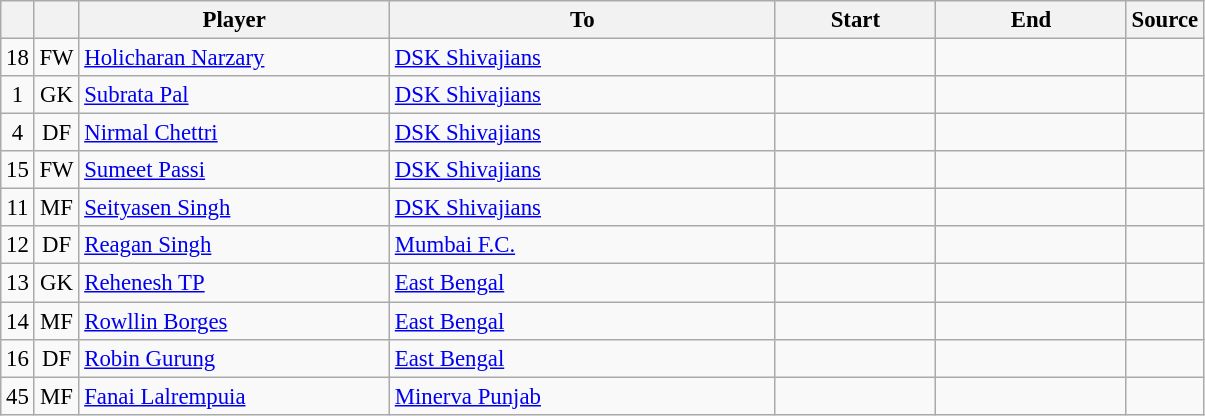<table class="wikitable plainrowheaders sortable" style="font-size:95%">
<tr>
<th></th>
<th></th>
<th scope="col" style="width:200px;"><strong>Player</strong></th>
<th scope="col" style="width:250px;"><strong>To</strong></th>
<th scope="col" style="width:100px;"><strong>Start</strong></th>
<th scope="col" style="width:120px;"><strong>End</strong></th>
<th><strong>Source</strong></th>
</tr>
<tr>
<td align=center>18</td>
<td align=center>FW</td>
<td> <a href='#'>Holicharan Narzary</a></td>
<td> <a href='#'>DSK Shivajians</a></td>
<td align=center></td>
<td align=center></td>
<td align=center></td>
</tr>
<tr>
<td align=center>1</td>
<td align=center>GK</td>
<td> <a href='#'>Subrata Pal</a></td>
<td> <a href='#'>DSK Shivajians</a></td>
<td align=center></td>
<td align=center></td>
<td align=center></td>
</tr>
<tr>
<td align=center>4</td>
<td align=center>DF</td>
<td> <a href='#'>Nirmal Chettri</a></td>
<td> <a href='#'>DSK Shivajians</a></td>
<td align=center></td>
<td align=center></td>
<td align=center></td>
</tr>
<tr>
<td align=center>15</td>
<td align=center>FW</td>
<td> <a href='#'>Sumeet Passi</a></td>
<td> <a href='#'>DSK Shivajians</a></td>
<td align=center></td>
<td align=center></td>
<td align=center></td>
</tr>
<tr>
<td align=center>11</td>
<td align=center>MF</td>
<td> <a href='#'>Seityasen Singh</a></td>
<td> <a href='#'>DSK Shivajians</a></td>
<td align=center></td>
<td align=center></td>
<td align=center></td>
</tr>
<tr>
<td align=center>12</td>
<td align=center>DF</td>
<td> <a href='#'>Reagan Singh</a></td>
<td> <a href='#'>Mumbai F.C.</a></td>
<td align=center></td>
<td align=center></td>
<td align=center></td>
</tr>
<tr>
<td align=center>13</td>
<td align=center>GK</td>
<td> <a href='#'>Rehenesh TP</a></td>
<td> <a href='#'>East Bengal</a></td>
<td align=center></td>
<td align=center></td>
<td align=center></td>
</tr>
<tr>
<td align=center>14</td>
<td align=center>MF</td>
<td> <a href='#'>Rowllin Borges</a></td>
<td> <a href='#'>East Bengal</a></td>
<td align=center></td>
<td align=center></td>
<td align=center></td>
</tr>
<tr>
<td align=center>16</td>
<td align=center>DF</td>
<td> <a href='#'>Robin Gurung</a></td>
<td> <a href='#'>East Bengal</a></td>
<td align=center></td>
<td align=center></td>
<td align=center></td>
</tr>
<tr>
<td align=center>45</td>
<td align=center>MF</td>
<td> <a href='#'>Fanai Lalrempuia</a></td>
<td> <a href='#'>Minerva Punjab</a></td>
<td align=center></td>
<td align=center></td>
<td align=center></td>
</tr>
</table>
